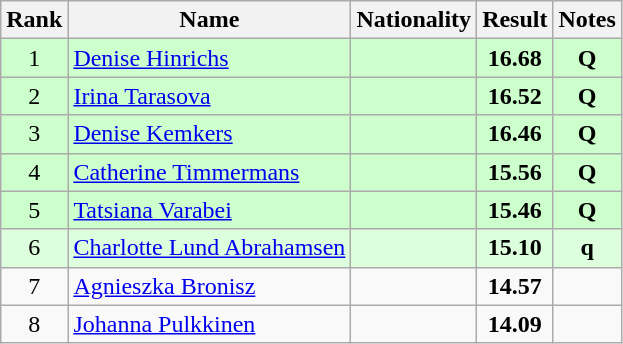<table class="wikitable sortable" style="text-align:center">
<tr>
<th>Rank</th>
<th>Name</th>
<th>Nationality</th>
<th>Result</th>
<th>Notes</th>
</tr>
<tr bgcolor=ccffcc>
<td>1</td>
<td align=left><a href='#'>Denise Hinrichs</a></td>
<td align=left></td>
<td><strong>16.68</strong></td>
<td><strong>Q</strong></td>
</tr>
<tr bgcolor=ccffcc>
<td>2</td>
<td align=left><a href='#'>Irina Tarasova</a></td>
<td align=left></td>
<td><strong>16.52</strong></td>
<td><strong>Q</strong></td>
</tr>
<tr bgcolor=ccffcc>
<td>3</td>
<td align=left><a href='#'>Denise Kemkers</a></td>
<td align=left></td>
<td><strong>16.46</strong></td>
<td><strong>Q</strong></td>
</tr>
<tr bgcolor=ccffcc>
<td>4</td>
<td align=left><a href='#'>Catherine Timmermans</a></td>
<td align=left></td>
<td><strong>15.56</strong></td>
<td><strong>Q</strong></td>
</tr>
<tr bgcolor=ccffcc>
<td>5</td>
<td align=left><a href='#'>Tatsiana Varabei</a></td>
<td align=left></td>
<td><strong>15.46</strong></td>
<td><strong>Q</strong></td>
</tr>
<tr bgcolor=ddffdd>
<td>6</td>
<td align=left><a href='#'>Charlotte Lund Abrahamsen</a></td>
<td align=left></td>
<td><strong>15.10</strong></td>
<td><strong>q</strong></td>
</tr>
<tr>
<td>7</td>
<td align=left><a href='#'>Agnieszka Bronisz</a></td>
<td align=left></td>
<td><strong>14.57</strong></td>
<td></td>
</tr>
<tr>
<td>8</td>
<td align=left><a href='#'>Johanna Pulkkinen</a></td>
<td align=left></td>
<td><strong>14.09</strong></td>
<td></td>
</tr>
</table>
